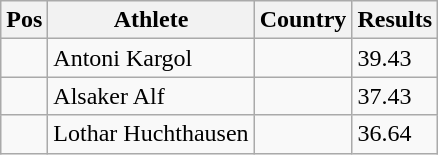<table class="wikitable">
<tr>
<th>Pos</th>
<th>Athlete</th>
<th>Country</th>
<th>Results</th>
</tr>
<tr>
<td align="center"></td>
<td>Antoni Kargol</td>
<td></td>
<td>39.43</td>
</tr>
<tr>
<td align="center"></td>
<td>Alsaker Alf</td>
<td></td>
<td>37.43</td>
</tr>
<tr>
<td align="center"></td>
<td>Lothar Huchthausen</td>
<td></td>
<td>36.64</td>
</tr>
</table>
